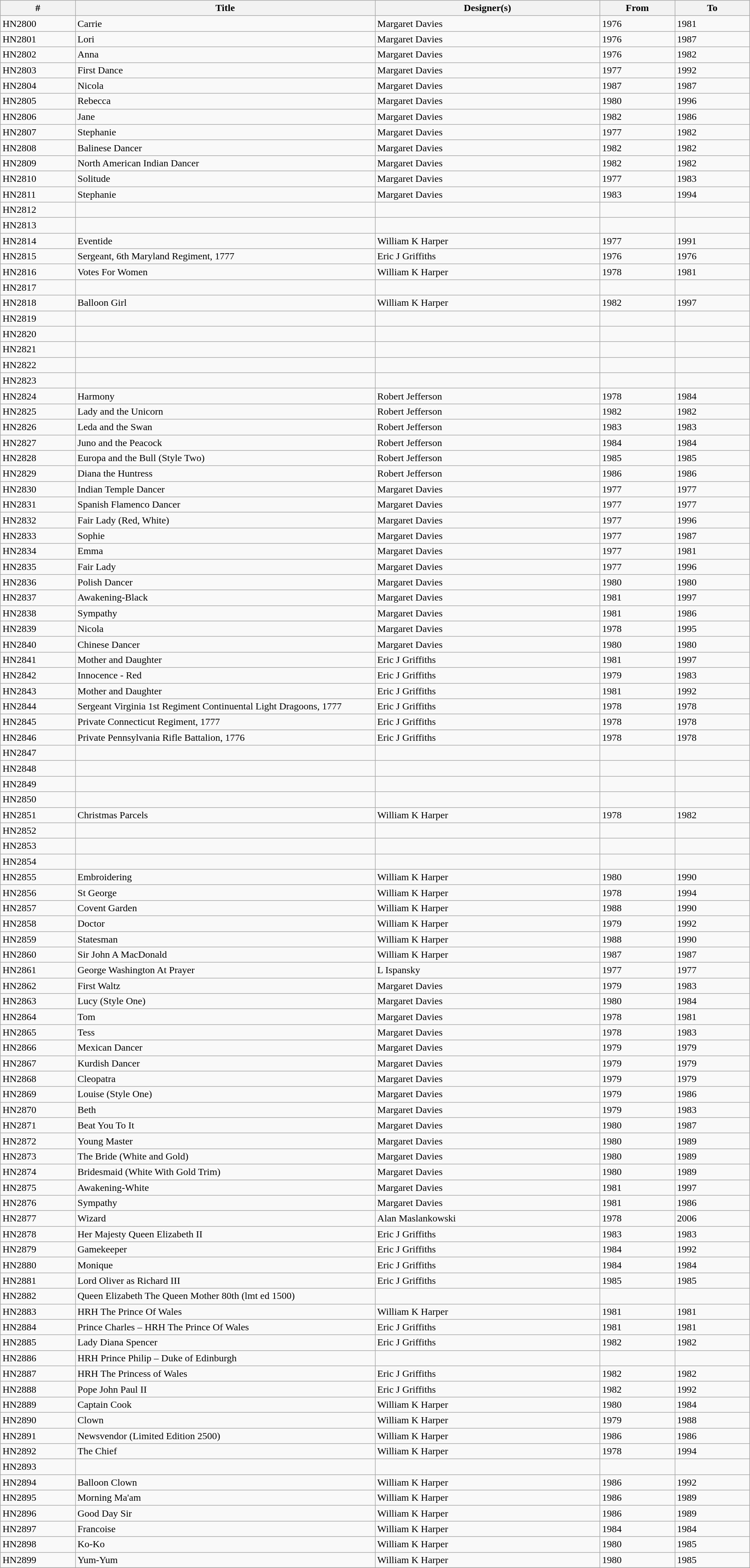<table class="wikitable collapsible" width="97%" border="1" cellpadding="1" cellspacing="0" align="centre">
<tr>
<th width=10%>#</th>
<th width=40%>Title</th>
<th width=30%>Designer(s)</th>
<th width=10%>From</th>
<th width=10%>To</th>
</tr>
<tr>
<td>HN2800</td>
<td>Carrie</td>
<td>Margaret Davies</td>
<td>1976</td>
<td>1981</td>
</tr>
<tr>
<td>HN2801</td>
<td>Lori</td>
<td>Margaret Davies</td>
<td>1976</td>
<td>1987</td>
</tr>
<tr>
<td>HN2802</td>
<td>Anna</td>
<td>Margaret Davies</td>
<td>1976</td>
<td>1982</td>
</tr>
<tr>
<td>HN2803</td>
<td>First Dance</td>
<td>Margaret Davies</td>
<td>1977</td>
<td>1992</td>
</tr>
<tr>
<td>HN2804</td>
<td>Nicola</td>
<td>Margaret Davies</td>
<td>1987</td>
<td>1987</td>
</tr>
<tr>
<td>HN2805</td>
<td>Rebecca</td>
<td>Margaret Davies</td>
<td>1980</td>
<td>1996</td>
</tr>
<tr>
<td>HN2806</td>
<td>Jane</td>
<td>Margaret Davies</td>
<td>1982</td>
<td>1986</td>
</tr>
<tr>
<td>HN2807</td>
<td>Stephanie</td>
<td>Margaret Davies</td>
<td>1977</td>
<td>1982</td>
</tr>
<tr>
<td>HN2808</td>
<td>Balinese Dancer</td>
<td>Margaret Davies</td>
<td>1982</td>
<td>1982</td>
</tr>
<tr>
<td>HN2809</td>
<td>North American Indian Dancer</td>
<td>Margaret Davies</td>
<td>1982</td>
<td>1982</td>
</tr>
<tr>
<td>HN2810</td>
<td>Solitude</td>
<td>Margaret Davies</td>
<td>1977</td>
<td>1983</td>
</tr>
<tr>
<td>HN2811</td>
<td>Stephanie</td>
<td>Margaret Davies</td>
<td>1983</td>
<td>1994</td>
</tr>
<tr>
<td>HN2812</td>
<td></td>
<td></td>
<td></td>
<td></td>
</tr>
<tr>
<td>HN2813</td>
<td></td>
<td></td>
<td></td>
<td></td>
</tr>
<tr>
<td>HN2814</td>
<td>Eventide</td>
<td>William K Harper</td>
<td>1977</td>
<td>1991</td>
</tr>
<tr>
<td>HN2815</td>
<td>Sergeant, 6th Maryland Regiment, 1777</td>
<td>Eric J Griffiths</td>
<td>1976</td>
<td>1976</td>
</tr>
<tr>
<td>HN2816</td>
<td>Votes For Women</td>
<td>William K Harper</td>
<td>1978</td>
<td>1981</td>
</tr>
<tr>
<td>HN2817</td>
<td></td>
<td></td>
<td></td>
<td></td>
</tr>
<tr>
<td>HN2818</td>
<td>Balloon Girl</td>
<td>William K Harper</td>
<td>1982</td>
<td>1997</td>
</tr>
<tr>
<td>HN2819</td>
<td></td>
<td></td>
<td></td>
<td></td>
</tr>
<tr>
<td>HN2820</td>
<td></td>
<td></td>
<td></td>
<td></td>
</tr>
<tr>
<td>HN2821</td>
<td></td>
<td></td>
<td></td>
<td></td>
</tr>
<tr>
<td>HN2822</td>
<td></td>
<td></td>
<td></td>
<td></td>
</tr>
<tr>
<td>HN2823</td>
<td></td>
<td></td>
<td></td>
<td></td>
</tr>
<tr>
<td>HN2824</td>
<td>Harmony</td>
<td>Robert Jefferson</td>
<td>1978</td>
<td>1984</td>
</tr>
<tr>
<td>HN2825</td>
<td>Lady and the Unicorn</td>
<td>Robert Jefferson</td>
<td>1982</td>
<td>1982</td>
</tr>
<tr>
<td>HN2826</td>
<td>Leda and the Swan</td>
<td>Robert Jefferson</td>
<td>1983</td>
<td>1983</td>
</tr>
<tr>
<td>HN2827</td>
<td>Juno and the Peacock</td>
<td>Robert Jefferson</td>
<td>1984</td>
<td>1984</td>
</tr>
<tr>
<td>HN2828</td>
<td>Europa and the Bull (Style Two)</td>
<td>Robert Jefferson</td>
<td>1985</td>
<td>1985</td>
</tr>
<tr>
<td>HN2829</td>
<td>Diana the Huntress</td>
<td>Robert Jefferson</td>
<td>1986</td>
<td>1986</td>
</tr>
<tr>
<td>HN2830</td>
<td>Indian Temple Dancer</td>
<td>Margaret Davies</td>
<td>1977</td>
<td>1977</td>
</tr>
<tr>
<td>HN2831</td>
<td>Spanish Flamenco Dancer</td>
<td>Margaret Davies</td>
<td>1977</td>
<td>1977</td>
</tr>
<tr>
<td>HN2832</td>
<td>Fair Lady (Red, White)</td>
<td>Margaret Davies</td>
<td>1977</td>
<td>1996</td>
</tr>
<tr>
<td>HN2833</td>
<td>Sophie</td>
<td>Margaret Davies</td>
<td>1977</td>
<td>1987</td>
</tr>
<tr>
<td>HN2834</td>
<td>Emma</td>
<td>Margaret Davies</td>
<td>1977</td>
<td>1981</td>
</tr>
<tr>
<td>HN2835</td>
<td>Fair Lady</td>
<td>Margaret Davies</td>
<td>1977</td>
<td>1996</td>
</tr>
<tr>
<td>HN2836</td>
<td>Polish Dancer</td>
<td>Margaret Davies</td>
<td>1980</td>
<td>1980</td>
</tr>
<tr>
<td>HN2837</td>
<td>Awakening-Black</td>
<td>Margaret Davies</td>
<td>1981</td>
<td>1997</td>
</tr>
<tr>
<td>HN2838</td>
<td>Sympathy</td>
<td>Margaret Davies</td>
<td>1981</td>
<td>1986</td>
</tr>
<tr>
<td>HN2839</td>
<td>Nicola</td>
<td>Margaret Davies</td>
<td>1978</td>
<td>1995</td>
</tr>
<tr>
<td>HN2840</td>
<td>Chinese Dancer</td>
<td>Margaret Davies</td>
<td>1980</td>
<td>1980</td>
</tr>
<tr>
<td>HN2841</td>
<td>Mother and Daughter</td>
<td>Eric J Griffiths</td>
<td>1981</td>
<td>1997</td>
</tr>
<tr>
<td>HN2842</td>
<td>Innocence - Red</td>
<td>Eric J Griffiths</td>
<td>1979</td>
<td>1983</td>
</tr>
<tr>
<td>HN2843</td>
<td>Mother and Daughter</td>
<td>Eric J Griffiths</td>
<td>1981</td>
<td>1992</td>
</tr>
<tr>
<td>HN2844</td>
<td>Sergeant Virginia 1st Regiment Continuental Light Dragoons, 1777</td>
<td>Eric J Griffiths</td>
<td>1978</td>
<td>1978</td>
</tr>
<tr>
<td>HN2845</td>
<td>Private Connecticut Regiment, 1777</td>
<td>Eric J Griffiths</td>
<td>1978</td>
<td>1978</td>
</tr>
<tr>
<td>HN2846</td>
<td>Private Pennsylvania Rifle Battalion, 1776</td>
<td>Eric J Griffiths</td>
<td>1978</td>
<td>1978</td>
</tr>
<tr>
<td>HN2847</td>
<td></td>
<td></td>
<td></td>
<td></td>
</tr>
<tr>
<td>HN2848</td>
<td></td>
<td></td>
<td></td>
<td></td>
</tr>
<tr>
<td>HN2849</td>
<td></td>
<td></td>
<td></td>
<td></td>
</tr>
<tr>
<td>HN2850</td>
<td></td>
<td></td>
<td></td>
<td></td>
</tr>
<tr>
<td>HN2851</td>
<td>Christmas Parcels</td>
<td>William K Harper</td>
<td>1978</td>
<td>1982</td>
</tr>
<tr>
<td>HN2852</td>
<td></td>
<td></td>
<td></td>
<td></td>
</tr>
<tr>
<td>HN2853</td>
<td></td>
<td></td>
<td></td>
<td></td>
</tr>
<tr>
<td>HN2854</td>
<td></td>
<td></td>
<td></td>
<td></td>
</tr>
<tr>
<td>HN2855</td>
<td>Embroidering</td>
<td>William K Harper</td>
<td>1980</td>
<td>1990</td>
</tr>
<tr>
<td>HN2856</td>
<td>St George</td>
<td>William K Harper</td>
<td>1978</td>
<td>1994</td>
</tr>
<tr>
<td>HN2857</td>
<td>Covent Garden</td>
<td>William K Harper</td>
<td>1988</td>
<td>1990</td>
</tr>
<tr>
<td>HN2858</td>
<td>Doctor</td>
<td>William K Harper</td>
<td>1979</td>
<td>1992</td>
</tr>
<tr>
<td>HN2859</td>
<td>Statesman</td>
<td>William K Harper</td>
<td>1988</td>
<td>1990</td>
</tr>
<tr>
<td>HN2860</td>
<td>Sir John A MacDonald</td>
<td>William K Harper</td>
<td>1987</td>
<td>1987</td>
</tr>
<tr>
<td>HN2861</td>
<td>George Washington At Prayer</td>
<td>L Ispansky</td>
<td>1977</td>
<td>1977</td>
</tr>
<tr>
<td>HN2862</td>
<td>First Waltz</td>
<td>Margaret Davies</td>
<td>1979</td>
<td>1983</td>
</tr>
<tr>
<td>HN2863</td>
<td>Lucy (Style One)</td>
<td>Margaret Davies</td>
<td>1980</td>
<td>1984</td>
</tr>
<tr>
<td>HN2864</td>
<td>Tom</td>
<td>Margaret Davies</td>
<td>1978</td>
<td>1981</td>
</tr>
<tr>
<td>HN2865</td>
<td>Tess</td>
<td>Margaret Davies</td>
<td>1978</td>
<td>1983</td>
</tr>
<tr>
<td>HN2866</td>
<td>Mexican Dancer</td>
<td>Margaret Davies</td>
<td>1979</td>
<td>1979</td>
</tr>
<tr>
<td>HN2867</td>
<td>Kurdish Dancer</td>
<td>Margaret Davies</td>
<td>1979</td>
<td>1979</td>
</tr>
<tr>
<td>HN2868</td>
<td>Cleopatra</td>
<td>Margaret Davies</td>
<td>1979</td>
<td>1979</td>
</tr>
<tr>
<td>HN2869</td>
<td>Louise (Style One)</td>
<td>Margaret Davies</td>
<td>1979</td>
<td>1986</td>
</tr>
<tr>
<td>HN2870</td>
<td>Beth</td>
<td>Margaret Davies</td>
<td>1979</td>
<td>1983</td>
</tr>
<tr>
<td>HN2871</td>
<td>Beat You To It</td>
<td>Margaret Davies</td>
<td>1980</td>
<td>1987</td>
</tr>
<tr>
<td>HN2872</td>
<td>Young Master</td>
<td>Margaret Davies</td>
<td>1980</td>
<td>1989</td>
</tr>
<tr>
<td>HN2873</td>
<td>The Bride (White and Gold)</td>
<td>Margaret Davies</td>
<td>1980</td>
<td>1989</td>
</tr>
<tr>
<td>HN2874</td>
<td>Bridesmaid (White With Gold Trim)</td>
<td>Margaret Davies</td>
<td>1980</td>
<td>1989</td>
</tr>
<tr>
<td>HN2875</td>
<td>Awakening-White</td>
<td>Margaret Davies</td>
<td>1981</td>
<td>1997</td>
</tr>
<tr>
<td>HN2876</td>
<td>Sympathy</td>
<td>Margaret Davies</td>
<td>1981</td>
<td>1986</td>
</tr>
<tr>
<td>HN2877</td>
<td>Wizard</td>
<td>Alan Maslankowski</td>
<td>1978</td>
<td>2006</td>
</tr>
<tr>
<td>HN2878</td>
<td>Her Majesty Queen Elizabeth II</td>
<td>Eric J Griffiths</td>
<td>1983</td>
<td>1983</td>
</tr>
<tr>
<td>HN2879</td>
<td>Gamekeeper</td>
<td>Eric J Griffiths</td>
<td>1984</td>
<td>1992</td>
</tr>
<tr>
<td>HN2880</td>
<td>Monique</td>
<td>Eric J Griffiths</td>
<td>1984</td>
<td>1984</td>
</tr>
<tr>
<td>HN2881</td>
<td>Lord Oliver as Richard III</td>
<td>Eric J Griffiths</td>
<td>1985</td>
<td>1985</td>
</tr>
<tr>
<td>HN2882</td>
<td>Queen Elizabeth The Queen Mother 80th (lmt ed 1500)</td>
<td></td>
<td></td>
<td></td>
</tr>
<tr>
<td>HN2883</td>
<td>HRH The Prince Of Wales</td>
<td>William K Harper</td>
<td>1981</td>
<td>1981</td>
</tr>
<tr>
<td>HN2884</td>
<td>Prince Charles – HRH The Prince Of Wales</td>
<td>Eric J Griffiths</td>
<td>1981</td>
<td>1981</td>
</tr>
<tr>
<td>HN2885</td>
<td>Lady Diana Spencer</td>
<td>Eric J Griffiths</td>
<td>1982</td>
<td>1982</td>
</tr>
<tr>
<td>HN2886</td>
<td>HRH Prince Philip – Duke of Edinburgh</td>
<td></td>
<td></td>
<td></td>
</tr>
<tr>
<td>HN2887</td>
<td>HRH The Princess of Wales</td>
<td>Eric J Griffiths</td>
<td>1982</td>
<td>1982</td>
</tr>
<tr>
<td>HN2888</td>
<td>Pope John Paul II</td>
<td>Eric J Griffiths</td>
<td>1982</td>
<td>1992</td>
</tr>
<tr>
<td>HN2889</td>
<td>Captain Cook</td>
<td>William K Harper</td>
<td>1980</td>
<td>1984</td>
</tr>
<tr>
<td>HN2890</td>
<td>Clown</td>
<td>William K Harper</td>
<td>1979</td>
<td>1988</td>
</tr>
<tr>
<td>HN2891</td>
<td>Newsvendor (Limited Edition 2500)</td>
<td>William K Harper</td>
<td>1986</td>
<td>1986</td>
</tr>
<tr>
<td>HN2892</td>
<td>The Chief</td>
<td>William K Harper</td>
<td>1978</td>
<td>1994</td>
</tr>
<tr>
<td>HN2893</td>
<td></td>
<td></td>
<td></td>
<td></td>
</tr>
<tr>
<td>HN2894</td>
<td>Balloon Clown</td>
<td>William K Harper</td>
<td>1986</td>
<td>1992</td>
</tr>
<tr>
<td>HN2895</td>
<td>Morning Ma'am</td>
<td>William K Harper</td>
<td>1986</td>
<td>1989</td>
</tr>
<tr>
<td>HN2896</td>
<td>Good Day Sir</td>
<td>William K Harper</td>
<td>1986</td>
<td>1989</td>
</tr>
<tr>
<td>HN2897</td>
<td>Francoise</td>
<td>William K Harper</td>
<td>1984</td>
<td>1984</td>
</tr>
<tr>
<td>HN2898</td>
<td>Ko-Ko</td>
<td>William K Harper</td>
<td>1980</td>
<td>1985</td>
</tr>
<tr>
<td>HN2899</td>
<td>Yum-Yum</td>
<td>William K Harper</td>
<td>1980</td>
<td>1985</td>
</tr>
<tr>
</tr>
</table>
